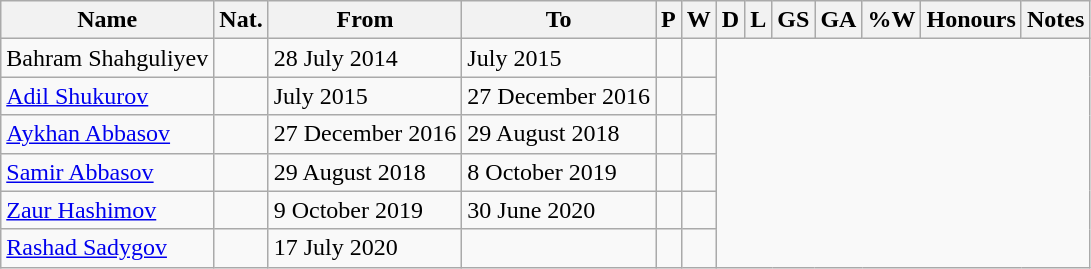<table class="wikitable sortable" style="text-align: center">
<tr>
<th>Name</th>
<th>Nat.</th>
<th class="unsortable">From</th>
<th class="unsortable">To</th>
<th abbr="TOTAL OF MATCHES PLAYED">P</th>
<th abbr="MATCHES WON">W</th>
<th abbr="MATCHES DRAWN">D</th>
<th abbr="MATCHES LOST">L</th>
<th abbr="GOALS SCORED">GS</th>
<th abbr="GOAL AGAINST">GA</th>
<th abbr="PERCENTAGE OF MATCHES WON">%W</th>
<th abbr="HONOURS">Honours</th>
<th abbr="NOTES">Notes</th>
</tr>
<tr>
<td align=left>Bahram Shahguliyev</td>
<td align=left></td>
<td align=left>28 July 2014</td>
<td align=left>July 2015<br></td>
<td></td>
<td></td>
</tr>
<tr>
<td align=left><a href='#'>Adil Shukurov</a></td>
<td align=left></td>
<td align=left>July 2015</td>
<td align=left>27 December 2016<br></td>
<td></td>
<td></td>
</tr>
<tr>
<td align=left><a href='#'>Aykhan Abbasov</a></td>
<td align=left></td>
<td align=left>27 December 2016</td>
<td align=left>29 August 2018<br></td>
<td></td>
<td></td>
</tr>
<tr>
<td align=left><a href='#'>Samir Abbasov</a></td>
<td align=left></td>
<td align=left>29 August 2018</td>
<td align=left>8 October 2019<br></td>
<td></td>
<td></td>
</tr>
<tr>
<td align=left><a href='#'>Zaur Hashimov</a></td>
<td align=left></td>
<td align=left>9 October 2019</td>
<td align=left>30 June 2020<br></td>
<td></td>
<td></td>
</tr>
<tr>
<td align=left><a href='#'>Rashad Sadygov</a></td>
<td align=left></td>
<td align=left>17 July 2020</td>
<td align=left><br></td>
<td></td>
<td></td>
</tr>
</table>
